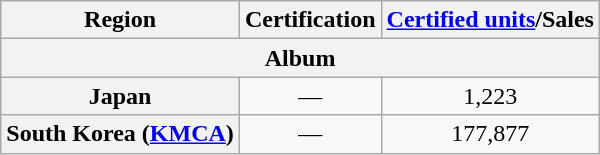<table class="wikitable sortable plainrowheaders" style="text-align:center">
<tr>
<th>Region</th>
<th>Certification</th>
<th><a href='#'>Certified units</a>/Sales</th>
</tr>
<tr>
<th colspan="3">Album</th>
</tr>
<tr>
<th scope="row">Japan</th>
<td align="center">—</td>
<td align="center">1,223</td>
</tr>
<tr>
<th scope="row">South Korea (<a href='#'>KMCA</a>)</th>
<td align="center">—</td>
<td align="center">177,877</td>
</tr>
</table>
